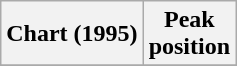<table class="wikitable sortable plainrowheaders" style="text-align:center">
<tr>
<th scope="col">Chart (1995)</th>
<th scope="col">Peak<br>position</th>
</tr>
<tr>
</tr>
</table>
